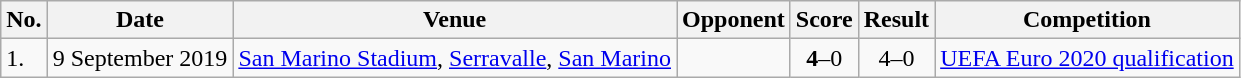<table class="wikitable">
<tr>
<th>No.</th>
<th>Date</th>
<th>Venue</th>
<th>Opponent</th>
<th>Score</th>
<th>Result</th>
<th>Competition</th>
</tr>
<tr>
<td>1.</td>
<td>9 September 2019</td>
<td><a href='#'>San Marino Stadium</a>, <a href='#'>Serravalle</a>, <a href='#'>San Marino</a></td>
<td></td>
<td align=center><strong>4</strong>–0</td>
<td align=center>4–0</td>
<td><a href='#'>UEFA Euro 2020 qualification</a></td>
</tr>
</table>
